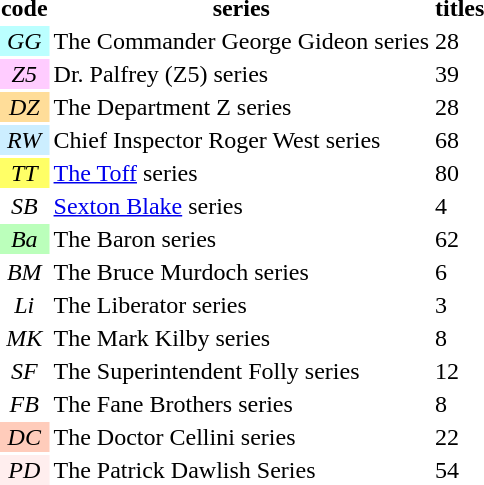<table class="sortable sort-under-center">
<tr>
<th></th>
<th>code</th>
<th>series</th>
<th>titles</th>
</tr>
<tr>
<td style="width:13.6em"></td>
<td style="width:1.9em;text-align:center;background:#bff"><em>GG</em></td>
<td>The Commander George Gideon series</td>
<td>28</td>
</tr>
<tr>
<td></td>
<td style="text-align:center;background:#fcf"><em>Z5</em></td>
<td>Dr. Palfrey (Z5) series</td>
<td>39</td>
</tr>
<tr>
<td></td>
<td style="text-align:center;background:#fd9"><em>DZ</em></td>
<td>The Department Z series</td>
<td>28</td>
</tr>
<tr>
<td></td>
<td style="text-align:center;background:#cef"><em>RW</em></td>
<td>Chief Inspector Roger West series</td>
<td>68</td>
</tr>
<tr>
<td></td>
<td style="text-align:center;background:#ff6"><em>TT</em></td>
<td><a href='#'>The Toff</a> series</td>
<td>80</td>
</tr>
<tr>
<td></td>
<td style="text-align:center;background:#fff"><em>SB</em></td>
<td><a href='#'>Sexton Blake</a> series</td>
<td>4</td>
</tr>
<tr>
<td></td>
<td style="text-align:center;background:#bfb"><em>Ba</em></td>
<td>The Baron series</td>
<td>62</td>
</tr>
<tr>
<td></td>
<td style="text-align:center;background:#fff"><em>BM</em></td>
<td>The Bruce Murdoch series</td>
<td>6</td>
</tr>
<tr>
<td></td>
<td style="text-align:center;background:#fff"><em>Li</em></td>
<td>The Liberator series</td>
<td>3</td>
</tr>
<tr>
<td></td>
<td style="text-align:center;background:#fff"><em>MK</em></td>
<td>The Mark Kilby series</td>
<td>8</td>
</tr>
<tr>
<td></td>
<td style="text-align:center;background:#fff"><em>SF</em></td>
<td>The Superintendent Folly series</td>
<td>12</td>
</tr>
<tr>
<td></td>
<td style="text-align:center;background:#fff"><em>FB</em></td>
<td>The Fane Brothers series</td>
<td>8</td>
</tr>
<tr>
<td></td>
<td style="text-align:center;background:#fcb"><em>DC</em></td>
<td>The Doctor Cellini series</td>
<td>22</td>
</tr>
<tr>
<td></td>
<td style="text-align:center;background:#fee"><em>PD</em></td>
<td>The Patrick Dawlish Series</td>
<td>54</td>
</tr>
</table>
